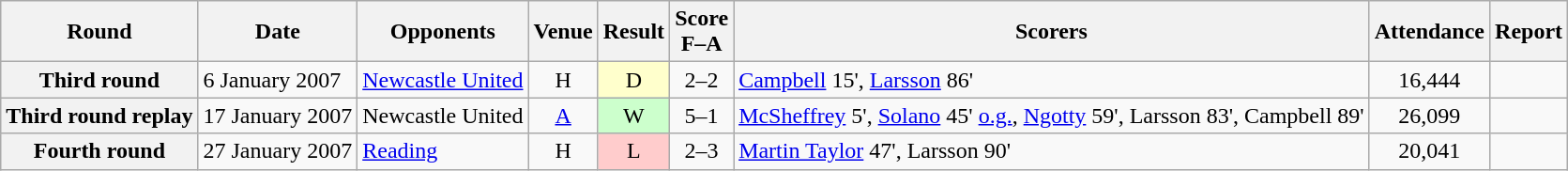<table class="wikitable plainrowheaders" style="text-align:center">
<tr>
<th scope="col">Round</th>
<th scope="col">Date</th>
<th scope="col">Opponents</th>
<th scope="col">Venue</th>
<th scope="col">Result</th>
<th scope="col">Score<br>F–A</th>
<th scope="col">Scorers</th>
<th scope="col">Attendance</th>
<th scope="col">Report</th>
</tr>
<tr>
<th scope="row">Third round</th>
<td align="left">6 January 2007</td>
<td align="left"><a href='#'>Newcastle United</a></td>
<td>H</td>
<td style="background:#ffc">D</td>
<td>2–2</td>
<td align="left"><a href='#'>Campbell</a> 15', <a href='#'>Larsson</a> 86'</td>
<td>16,444</td>
<td></td>
</tr>
<tr>
<th scope="row">Third round replay</th>
<td align="left">17 January 2007</td>
<td align="left">Newcastle United</td>
<td><a href='#'>A</a></td>
<td style="background:#cfc">W</td>
<td>5–1</td>
<td align="left"><a href='#'>McSheffrey</a> 5', <a href='#'>Solano</a> 45' <a href='#'>o.g.</a>, <a href='#'>Ngotty</a> 59', Larsson 83', Campbell 89'</td>
<td>26,099</td>
<td></td>
</tr>
<tr>
<th scope="row">Fourth round</th>
<td align="left">27 January 2007</td>
<td align="left"><a href='#'>Reading</a></td>
<td>H</td>
<td style="background:#fcc">L</td>
<td>2–3</td>
<td align="left"><a href='#'>Martin Taylor</a> 47', Larsson 90'</td>
<td>20,041</td>
<td></td>
</tr>
</table>
